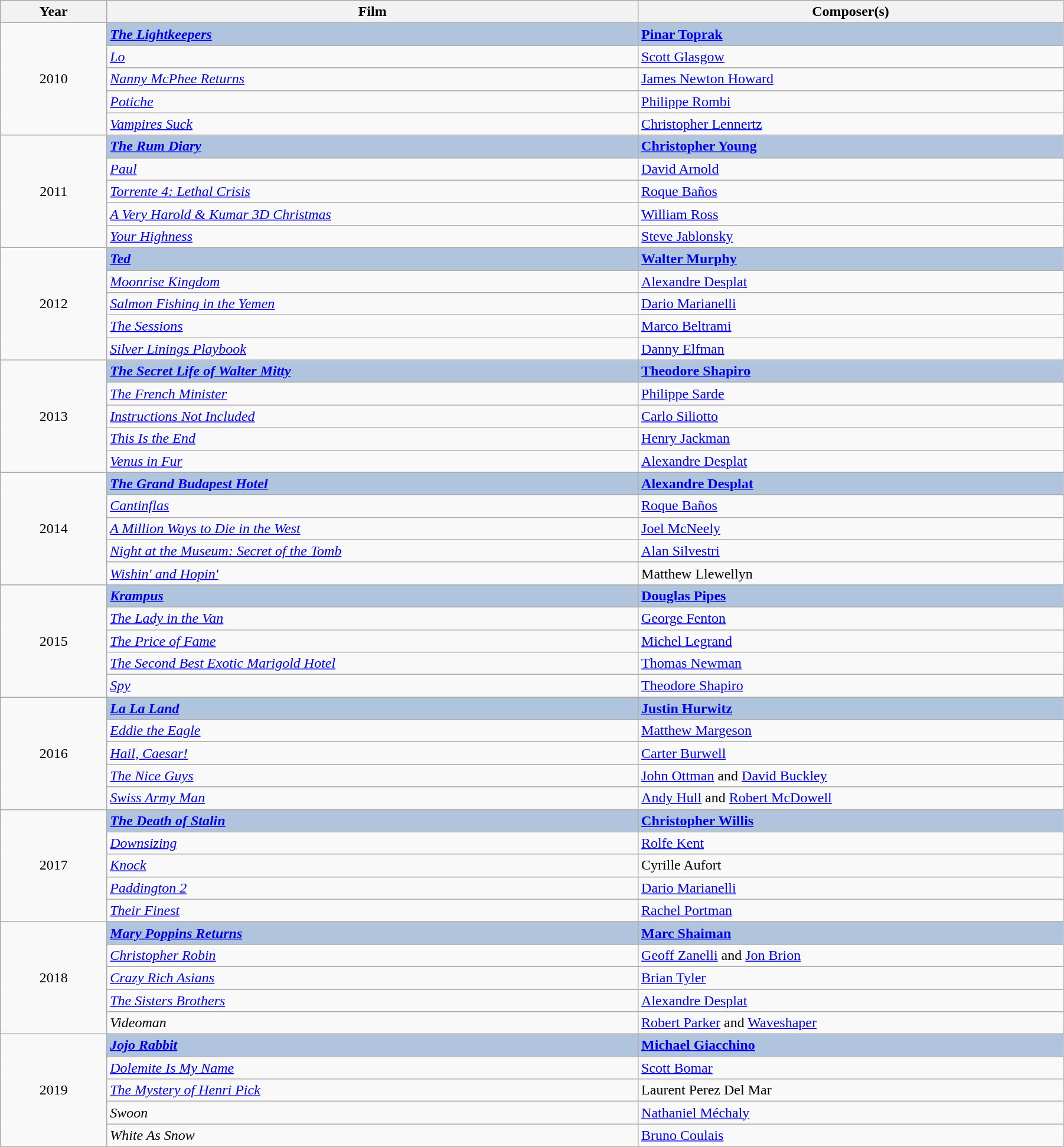<table class="wikitable" width="95%" cellpadding="5">
<tr>
<th width="10%">Year</th>
<th width="50%">Film</th>
<th width="40%">Composer(s)</th>
</tr>
<tr>
<td rowspan="5" style="text-align:center;">2010<br></td>
<td style="background:#B0C4DE;"><strong><em><a href='#'>The Lightkeepers</a></em></strong></td>
<td style="background:#B0C4DE;"><strong><a href='#'>Pinar Toprak</a></strong></td>
</tr>
<tr>
<td><em><a href='#'>Lo</a></em></td>
<td><a href='#'>Scott Glasgow</a></td>
</tr>
<tr>
<td><em><a href='#'>Nanny McPhee Returns</a></em></td>
<td><a href='#'>James Newton Howard</a></td>
</tr>
<tr>
<td><em><a href='#'>Potiche</a></em></td>
<td><a href='#'>Philippe Rombi</a></td>
</tr>
<tr>
<td><em><a href='#'>Vampires Suck</a></em></td>
<td><a href='#'>Christopher Lennertz</a></td>
</tr>
<tr>
<td rowspan="5" style="text-align:center;">2011<br></td>
<td style="background:#B0C4DE;"><strong><em><a href='#'>The Rum Diary</a></em></strong></td>
<td style="background:#B0C4DE;"><strong><a href='#'>Christopher Young</a></strong></td>
</tr>
<tr>
<td><em><a href='#'>Paul</a></em></td>
<td><a href='#'>David Arnold</a></td>
</tr>
<tr>
<td><em><a href='#'>Torrente 4: Lethal Crisis</a></em></td>
<td><a href='#'>Roque Baños</a></td>
</tr>
<tr>
<td><em><a href='#'>A Very Harold & Kumar 3D Christmas</a></em></td>
<td><a href='#'>William Ross</a></td>
</tr>
<tr>
<td><em><a href='#'>Your Highness</a></em></td>
<td><a href='#'>Steve Jablonsky</a></td>
</tr>
<tr>
<td rowspan="5" style="text-align:center;">2012<br></td>
<td style="background:#B0C4DE;"><strong><em><a href='#'>Ted</a></em></strong></td>
<td style="background:#B0C4DE;"><strong><a href='#'>Walter Murphy</a></strong></td>
</tr>
<tr>
<td><em><a href='#'>Moonrise Kingdom</a></em></td>
<td><a href='#'>Alexandre Desplat</a></td>
</tr>
<tr>
<td><em><a href='#'>Salmon Fishing in the Yemen</a></em></td>
<td><a href='#'>Dario Marianelli</a></td>
</tr>
<tr>
<td><em><a href='#'>The Sessions</a></em></td>
<td><a href='#'>Marco Beltrami</a></td>
</tr>
<tr>
<td><em><a href='#'>Silver Linings Playbook</a></em></td>
<td><a href='#'>Danny Elfman</a></td>
</tr>
<tr>
<td rowspan="5" style="text-align:center;">2013<br></td>
<td style="background:#B0C4DE;"><strong><em><a href='#'>The Secret Life of Walter Mitty</a></em></strong></td>
<td style="background:#B0C4DE;"><strong><a href='#'>Theodore Shapiro</a></strong></td>
</tr>
<tr>
<td><em><a href='#'>The French Minister</a></em></td>
<td><a href='#'>Philippe Sarde</a></td>
</tr>
<tr>
<td><em><a href='#'>Instructions Not Included</a></em></td>
<td><a href='#'>Carlo Siliotto</a></td>
</tr>
<tr>
<td><em><a href='#'>This Is the End</a></em></td>
<td><a href='#'>Henry Jackman</a></td>
</tr>
<tr>
<td><em><a href='#'>Venus in Fur</a></em></td>
<td><a href='#'>Alexandre Desplat</a></td>
</tr>
<tr>
<td rowspan="5" style="text-align:center;">2014<br></td>
<td style="background:#B0C4DE;"><strong><em><a href='#'>The Grand Budapest Hotel</a></em></strong></td>
<td style="background:#B0C4DE;"><strong><a href='#'>Alexandre Desplat</a></strong></td>
</tr>
<tr>
<td><em><a href='#'>Cantinflas</a></em></td>
<td><a href='#'>Roque Baños</a></td>
</tr>
<tr>
<td><em><a href='#'>A Million Ways to Die in the West</a></em></td>
<td><a href='#'>Joel McNeely</a></td>
</tr>
<tr>
<td><em><a href='#'>Night at the Museum: Secret of the Tomb</a></em></td>
<td><a href='#'>Alan Silvestri</a></td>
</tr>
<tr>
<td><em><a href='#'>Wishin' and Hopin'</a></em></td>
<td>Matthew Llewellyn</td>
</tr>
<tr>
<td rowspan="5" style="text-align:center;">2015<br></td>
<td style="background:#B0C4DE;"><strong><em><a href='#'>Krampus</a></em></strong></td>
<td style="background:#B0C4DE;"><strong><a href='#'>Douglas Pipes</a></strong></td>
</tr>
<tr>
<td><em><a href='#'>The Lady in the Van</a></em></td>
<td><a href='#'>George Fenton</a></td>
</tr>
<tr>
<td><em><a href='#'>The Price of Fame</a></em></td>
<td><a href='#'>Michel Legrand</a></td>
</tr>
<tr>
<td><em><a href='#'>The Second Best Exotic Marigold Hotel</a></em></td>
<td><a href='#'>Thomas Newman</a></td>
</tr>
<tr>
<td><em><a href='#'>Spy</a></em></td>
<td><a href='#'>Theodore Shapiro</a></td>
</tr>
<tr>
<td rowspan="5" style="text-align:center;">2016<br></td>
<td style="background:#B0C4DE;"><strong><em><a href='#'>La La Land</a></em></strong></td>
<td style="background:#B0C4DE;"><strong><a href='#'>Justin Hurwitz</a></strong></td>
</tr>
<tr>
<td><em><a href='#'>Eddie the Eagle</a></em></td>
<td><a href='#'>Matthew Margeson</a></td>
</tr>
<tr>
<td><em><a href='#'>Hail, Caesar!</a></em></td>
<td><a href='#'>Carter Burwell</a></td>
</tr>
<tr>
<td><em><a href='#'>The Nice Guys</a></em></td>
<td><a href='#'>John Ottman</a> and <a href='#'>David Buckley</a></td>
</tr>
<tr>
<td><em><a href='#'>Swiss Army Man</a></em></td>
<td><a href='#'>Andy Hull</a> and <a href='#'>Robert McDowell</a></td>
</tr>
<tr>
<td rowspan="5" style="text-align:center;">2017<br></td>
<td style="background:#B0C4DE;"><strong><em><a href='#'>The Death of Stalin</a></em></strong></td>
<td style="background:#B0C4DE;"><strong><a href='#'>Christopher Willis</a></strong></td>
</tr>
<tr>
<td><em><a href='#'>Downsizing</a></em></td>
<td><a href='#'>Rolfe Kent</a></td>
</tr>
<tr>
<td><em><a href='#'>Knock</a></em></td>
<td>Cyrille Aufort</td>
</tr>
<tr>
<td><em><a href='#'>Paddington 2</a></em></td>
<td><a href='#'>Dario Marianelli</a></td>
</tr>
<tr>
<td><em><a href='#'>Their Finest</a></em></td>
<td><a href='#'>Rachel Portman</a></td>
</tr>
<tr>
<td rowspan="5" style="text-align:center;">2018<br></td>
<td style="background:#B0C4DE;"><strong><em><a href='#'>Mary Poppins Returns</a></em></strong></td>
<td style="background:#B0C4DE;"><strong><a href='#'>Marc Shaiman</a></strong></td>
</tr>
<tr>
<td><em><a href='#'>Christopher Robin</a></em></td>
<td><a href='#'>Geoff Zanelli</a> and <a href='#'>Jon Brion</a></td>
</tr>
<tr>
<td><em><a href='#'>Crazy Rich Asians</a></em></td>
<td><a href='#'>Brian Tyler</a></td>
</tr>
<tr>
<td><em><a href='#'>The Sisters Brothers</a></em></td>
<td><a href='#'>Alexandre Desplat</a></td>
</tr>
<tr>
<td><em>Videoman</em></td>
<td><a href='#'>Robert Parker</a> and <a href='#'>Waveshaper</a></td>
</tr>
<tr>
<td rowspan="5" style="text-align:center;">2019<br></td>
<td style="background:#B0C4DE;"><strong><em><a href='#'>Jojo Rabbit</a></em></strong></td>
<td style="background:#B0C4DE;"><strong><a href='#'>Michael Giacchino</a></strong></td>
</tr>
<tr>
<td><em><a href='#'>Dolemite Is My Name</a></em></td>
<td><a href='#'>Scott Bomar</a></td>
</tr>
<tr>
<td><em><a href='#'>The Mystery of Henri Pick</a></em></td>
<td>Laurent Perez Del Mar</td>
</tr>
<tr>
<td><em>Swoon</em></td>
<td><a href='#'>Nathaniel Méchaly</a></td>
</tr>
<tr>
<td><em>White As Snow</em></td>
<td><a href='#'>Bruno Coulais</a></td>
</tr>
</table>
